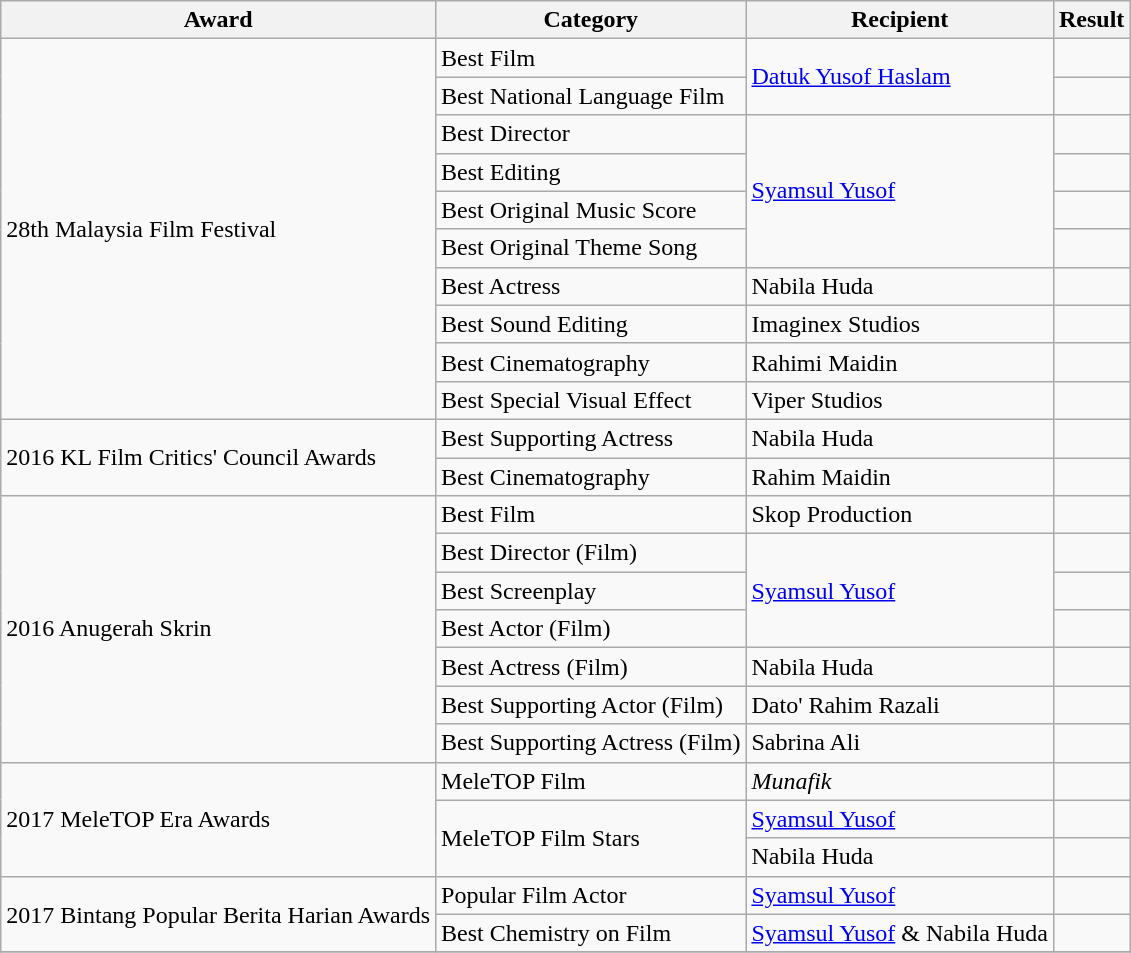<table class="wikitable">
<tr>
<th>Award</th>
<th><strong>Category</strong></th>
<th><strong>Recipient</strong></th>
<th><strong>Result</strong></th>
</tr>
<tr>
<td rowspan="10">28th Malaysia Film Festival</td>
<td>Best Film</td>
<td rowspan="2"><a href='#'>Datuk Yusof Haslam</a></td>
<td></td>
</tr>
<tr>
<td>Best National Language Film</td>
<td></td>
</tr>
<tr>
<td>Best Director</td>
<td rowspan="4"><a href='#'>Syamsul Yusof</a></td>
<td></td>
</tr>
<tr>
<td>Best Editing</td>
<td></td>
</tr>
<tr>
<td>Best Original Music Score</td>
<td></td>
</tr>
<tr>
<td>Best Original Theme Song</td>
<td></td>
</tr>
<tr>
<td>Best Actress</td>
<td>Nabila Huda</td>
<td></td>
</tr>
<tr>
<td>Best Sound Editing</td>
<td>Imaginex Studios</td>
<td></td>
</tr>
<tr>
<td>Best Cinematography</td>
<td>Rahimi Maidin</td>
<td></td>
</tr>
<tr>
<td>Best Special Visual Effect</td>
<td>Viper Studios</td>
<td></td>
</tr>
<tr>
<td rowspan="2">2016 KL Film Critics' Council Awards</td>
<td>Best Supporting Actress</td>
<td>Nabila Huda</td>
<td></td>
</tr>
<tr>
<td>Best Cinematography</td>
<td>Rahim Maidin</td>
<td></td>
</tr>
<tr>
<td rowspan="7">2016 Anugerah Skrin</td>
<td>Best Film</td>
<td>Skop Production</td>
<td></td>
</tr>
<tr>
<td>Best Director (Film)</td>
<td rowspan="3"><a href='#'>Syamsul Yusof</a></td>
<td></td>
</tr>
<tr>
<td>Best Screenplay</td>
<td></td>
</tr>
<tr>
<td>Best Actor (Film)</td>
<td></td>
</tr>
<tr>
<td>Best Actress (Film)</td>
<td>Nabila Huda</td>
<td></td>
</tr>
<tr>
<td>Best Supporting Actor (Film)</td>
<td>Dato' Rahim Razali</td>
<td></td>
</tr>
<tr>
<td>Best Supporting Actress (Film)</td>
<td>Sabrina Ali</td>
<td></td>
</tr>
<tr>
<td rowspan="3">2017 MeleTOP Era Awards</td>
<td>MeleTOP Film</td>
<td><em>Munafik</em></td>
<td></td>
</tr>
<tr>
<td rowspan="2">MeleTOP Film Stars</td>
<td><a href='#'>Syamsul Yusof</a></td>
<td></td>
</tr>
<tr>
<td>Nabila Huda</td>
<td></td>
</tr>
<tr>
<td rowspan="2">2017 Bintang Popular Berita Harian Awards</td>
<td>Popular Film Actor</td>
<td><a href='#'>Syamsul Yusof</a></td>
<td></td>
</tr>
<tr>
<td>Best Chemistry on Film</td>
<td><a href='#'>Syamsul Yusof</a> & Nabila Huda</td>
<td></td>
</tr>
<tr>
</tr>
</table>
